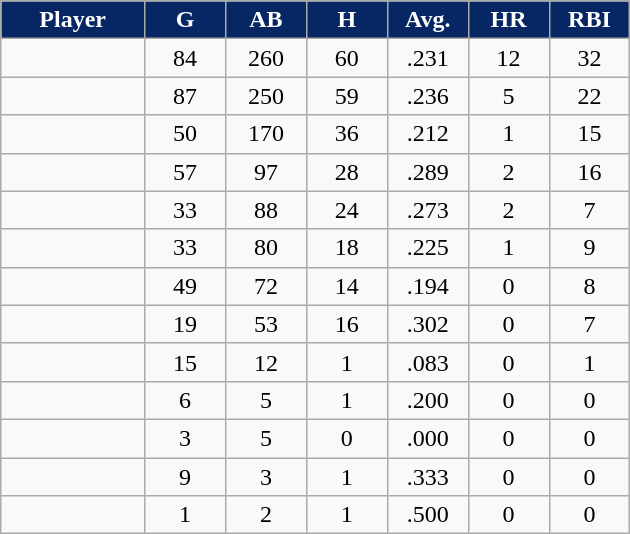<table class="wikitable sortable">
<tr>
<th style="background:#072764;color:white;" width="16%">Player</th>
<th style="background:#072764;color:white;" width="9%">G</th>
<th style="background:#072764;color:white;" width="9%">AB</th>
<th style="background:#072764;color:white;" width="9%">H</th>
<th style="background:#072764;color:white;" width="9%">Avg.</th>
<th style="background:#072764;color:white;" width="9%">HR</th>
<th style="background:#072764;color:white;" width="9%">RBI</th>
</tr>
<tr align="center">
<td></td>
<td>84</td>
<td>260</td>
<td>60</td>
<td>.231</td>
<td>12</td>
<td>32</td>
</tr>
<tr align="center">
<td></td>
<td>87</td>
<td>250</td>
<td>59</td>
<td>.236</td>
<td>5</td>
<td>22</td>
</tr>
<tr align="center">
<td></td>
<td>50</td>
<td>170</td>
<td>36</td>
<td>.212</td>
<td>1</td>
<td>15</td>
</tr>
<tr align="center">
<td></td>
<td>57</td>
<td>97</td>
<td>28</td>
<td>.289</td>
<td>2</td>
<td>16</td>
</tr>
<tr align="center">
<td></td>
<td>33</td>
<td>88</td>
<td>24</td>
<td>.273</td>
<td>2</td>
<td>7</td>
</tr>
<tr align="center">
<td></td>
<td>33</td>
<td>80</td>
<td>18</td>
<td>.225</td>
<td>1</td>
<td>9</td>
</tr>
<tr align="center">
<td></td>
<td>49</td>
<td>72</td>
<td>14</td>
<td>.194</td>
<td>0</td>
<td>8</td>
</tr>
<tr align="center">
<td></td>
<td>19</td>
<td>53</td>
<td>16</td>
<td>.302</td>
<td>0</td>
<td>7</td>
</tr>
<tr align="center">
<td></td>
<td>15</td>
<td>12</td>
<td>1</td>
<td>.083</td>
<td>0</td>
<td>1</td>
</tr>
<tr align="center">
<td></td>
<td>6</td>
<td>5</td>
<td>1</td>
<td>.200</td>
<td>0</td>
<td>0</td>
</tr>
<tr align="center">
<td></td>
<td>3</td>
<td>5</td>
<td>0</td>
<td>.000</td>
<td>0</td>
<td>0</td>
</tr>
<tr align="center">
<td></td>
<td>9</td>
<td>3</td>
<td>1</td>
<td>.333</td>
<td>0</td>
<td>0</td>
</tr>
<tr align="center">
<td></td>
<td>1</td>
<td>2</td>
<td>1</td>
<td>.500</td>
<td>0</td>
<td>0</td>
</tr>
</table>
